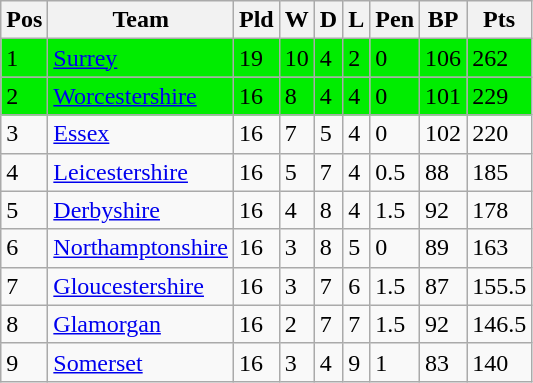<table class="wikitable">
<tr>
<th>Pos</th>
<th>Team</th>
<th>Pld</th>
<th>W</th>
<th>D</th>
<th>L</th>
<th>Pen</th>
<th>BP</th>
<th>Pts</th>
</tr>
<tr bgcolor="#00ed00">
<td>1</td>
<td><a href='#'>Surrey</a></td>
<td>19</td>
<td>10</td>
<td>4</td>
<td>2</td>
<td>0</td>
<td>106</td>
<td>262</td>
</tr>
<tr bgcolor="#00ed00">
<td>2</td>
<td><a href='#'>Worcestershire</a></td>
<td>16</td>
<td>8</td>
<td>4</td>
<td>4</td>
<td>0</td>
<td>101</td>
<td>229</td>
</tr>
<tr>
<td>3</td>
<td><a href='#'>Essex</a></td>
<td>16</td>
<td>7</td>
<td>5</td>
<td>4</td>
<td>0</td>
<td>102</td>
<td>220</td>
</tr>
<tr>
<td>4</td>
<td><a href='#'>Leicestershire</a></td>
<td>16</td>
<td>5</td>
<td>7</td>
<td>4</td>
<td>0.5</td>
<td>88</td>
<td>185</td>
</tr>
<tr>
<td>5</td>
<td><a href='#'>Derbyshire</a></td>
<td>16</td>
<td>4</td>
<td>8</td>
<td>4</td>
<td>1.5</td>
<td>92</td>
<td>178</td>
</tr>
<tr>
<td>6</td>
<td><a href='#'>Northamptonshire</a></td>
<td>16</td>
<td>3</td>
<td>8</td>
<td>5</td>
<td>0</td>
<td>89</td>
<td>163</td>
</tr>
<tr>
<td>7</td>
<td><a href='#'>Gloucestershire</a></td>
<td>16</td>
<td>3</td>
<td>7</td>
<td>6</td>
<td>1.5</td>
<td>87</td>
<td>155.5</td>
</tr>
<tr>
<td>8</td>
<td><a href='#'>Glamorgan</a></td>
<td>16</td>
<td>2</td>
<td>7</td>
<td>7</td>
<td>1.5</td>
<td>92</td>
<td>146.5</td>
</tr>
<tr>
<td>9</td>
<td><a href='#'>Somerset</a></td>
<td>16</td>
<td>3</td>
<td>4</td>
<td>9</td>
<td>1</td>
<td>83</td>
<td>140</td>
</tr>
</table>
